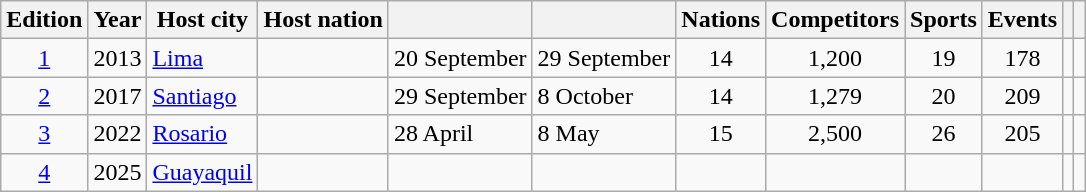<table class="wikitable" style="text-align:center; font-size:100%;">
<tr>
<th>Edition</th>
<th>Year</th>
<th>Host city</th>
<th>Host nation</th>
<th></th>
<th></th>
<th>Nations</th>
<th>Competitors</th>
<th>Sports</th>
<th>Events</th>
<th></th>
<th></th>
</tr>
<tr>
<td><a href='#'>1</a></td>
<td>2013</td>
<td align=left><a href='#'>Lima</a></td>
<td align=left></td>
<td align=left>20 September</td>
<td align=left>29 September</td>
<td>14</td>
<td>1,200</td>
<td>19</td>
<td>178</td>
<td align=left></td>
<td></td>
</tr>
<tr>
<td><a href='#'>2</a></td>
<td>2017</td>
<td align=left><a href='#'>Santiago</a></td>
<td align=left></td>
<td align=left>29 September</td>
<td align=left>8 October</td>
<td>14</td>
<td>1,279</td>
<td>20</td>
<td>209</td>
<td align=left></td>
<td></td>
</tr>
<tr>
<td><a href='#'>3</a></td>
<td>2022</td>
<td align=left><a href='#'>Rosario</a></td>
<td align=left></td>
<td align=left>28 April</td>
<td align=left>8 May</td>
<td>15</td>
<td>2,500</td>
<td>26</td>
<td>205</td>
<td align=left></td>
<td></td>
</tr>
<tr>
<td><a href='#'>4</a></td>
<td>2025</td>
<td align=left><a href='#'>Guayaquil</a></td>
<td align=left></td>
<td align=left></td>
<td align=left></td>
<td></td>
<td></td>
<td></td>
<td></td>
<td></td>
<td></td>
</tr>
</table>
